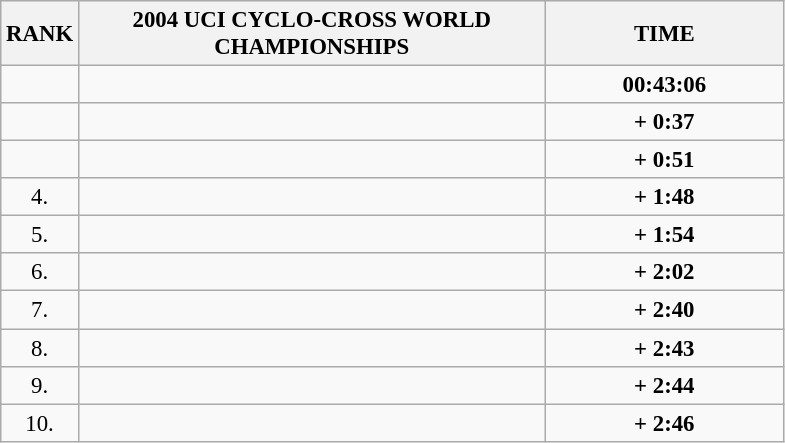<table class="wikitable" style="font-size:95%;">
<tr>
<th>RANK</th>
<th align="left" style="width: 20em">2004 UCI CYCLO-CROSS WORLD CHAMPIONSHIPS</th>
<th align="left" style="width: 10em">TIME</th>
</tr>
<tr>
<td align="center"></td>
<td></td>
<td align="center"><strong>00:43:06</strong></td>
</tr>
<tr>
<td align="center"></td>
<td></td>
<td align="center"><strong>+ 0:37</strong></td>
</tr>
<tr>
<td align="center"></td>
<td></td>
<td align="center"><strong>+ 0:51</strong></td>
</tr>
<tr>
<td align="center">4.</td>
<td></td>
<td align="center"><strong>+ 1:48</strong></td>
</tr>
<tr>
<td align="center">5.</td>
<td></td>
<td align="center"><strong>+ 1:54</strong></td>
</tr>
<tr>
<td align="center">6.</td>
<td></td>
<td align="center"><strong>+ 2:02</strong></td>
</tr>
<tr>
<td align="center">7.</td>
<td></td>
<td align="center"><strong>+ 2:40</strong></td>
</tr>
<tr>
<td align="center">8.</td>
<td></td>
<td align="center"><strong>+ 2:43</strong></td>
</tr>
<tr>
<td align="center">9.</td>
<td></td>
<td align="center"><strong>+ 2:44</strong></td>
</tr>
<tr>
<td align="center">10.</td>
<td></td>
<td align="center"><strong>+ 2:46</strong></td>
</tr>
</table>
